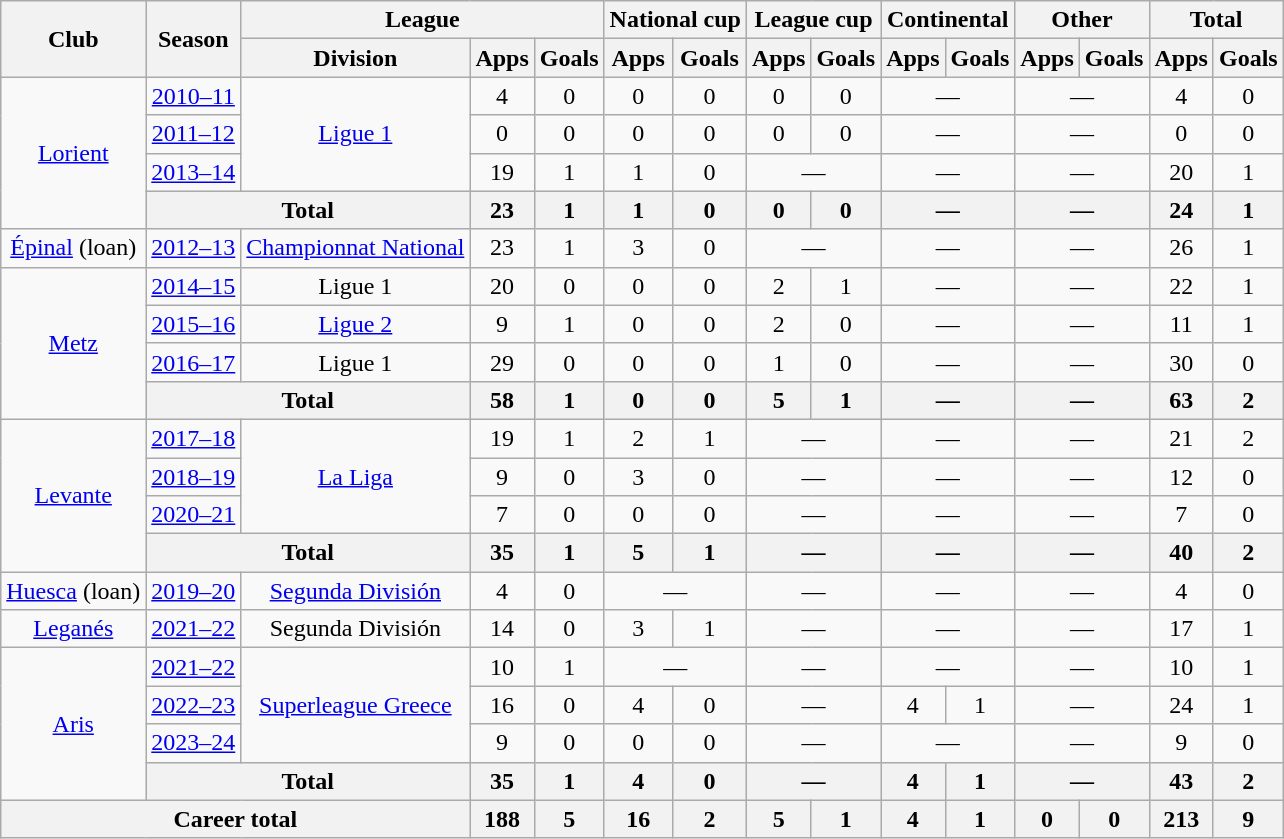<table class="wikitable" style="text-align:center">
<tr>
<th rowspan="2">Club</th>
<th rowspan="2">Season</th>
<th colspan="3">League</th>
<th colspan="2">National cup</th>
<th colspan="2">League cup</th>
<th colspan="2">Continental</th>
<th colspan="2">Other</th>
<th colspan="2">Total</th>
</tr>
<tr>
<th>Division</th>
<th>Apps</th>
<th>Goals</th>
<th>Apps</th>
<th>Goals</th>
<th>Apps</th>
<th>Goals</th>
<th>Apps</th>
<th>Goals</th>
<th>Apps</th>
<th>Goals</th>
<th>Apps</th>
<th>Goals</th>
</tr>
<tr>
<td rowspan="4"><a href='#'>Lorient</a></td>
<td><a href='#'>2010–11</a></td>
<td rowspan="3"><a href='#'>Ligue 1</a></td>
<td>4</td>
<td>0</td>
<td>0</td>
<td>0</td>
<td>0</td>
<td>0</td>
<td colspan="2">—</td>
<td colspan="2">—</td>
<td>4</td>
<td>0</td>
</tr>
<tr>
<td><a href='#'>2011–12</a></td>
<td>0</td>
<td>0</td>
<td>0</td>
<td>0</td>
<td>0</td>
<td>0</td>
<td colspan="2">—</td>
<td colspan="2">—</td>
<td>0</td>
<td>0</td>
</tr>
<tr>
<td><a href='#'>2013–14</a></td>
<td>19</td>
<td>1</td>
<td>1</td>
<td>0</td>
<td colspan="2">—</td>
<td colspan="2">—</td>
<td colspan="2">—</td>
<td>20</td>
<td>1</td>
</tr>
<tr>
<th colspan="2">Total</th>
<th>23</th>
<th>1</th>
<th>1</th>
<th>0</th>
<th>0</th>
<th>0</th>
<th colspan="2">—</th>
<th colspan="2">—</th>
<th>24</th>
<th>1</th>
</tr>
<tr>
<td><a href='#'>Épinal</a> (loan)</td>
<td><a href='#'>2012–13</a></td>
<td><a href='#'>Championnat National</a></td>
<td>23</td>
<td>1</td>
<td>3</td>
<td>0</td>
<td colspan="2">—</td>
<td colspan="2">—</td>
<td colspan="2">—</td>
<td>26</td>
<td>1</td>
</tr>
<tr>
<td rowspan="4"><a href='#'>Metz</a></td>
<td><a href='#'>2014–15</a></td>
<td>Ligue 1</td>
<td>20</td>
<td>0</td>
<td>0</td>
<td>0</td>
<td>2</td>
<td>1</td>
<td colspan="2">—</td>
<td colspan="2">—</td>
<td>22</td>
<td>1</td>
</tr>
<tr>
<td><a href='#'>2015–16</a></td>
<td><a href='#'>Ligue 2</a></td>
<td>9</td>
<td>1</td>
<td>0</td>
<td>0</td>
<td>2</td>
<td>0</td>
<td colspan="2">—</td>
<td colspan="2">—</td>
<td>11</td>
<td>1</td>
</tr>
<tr>
<td><a href='#'>2016–17</a></td>
<td>Ligue 1</td>
<td>29</td>
<td>0</td>
<td>0</td>
<td>0</td>
<td>1</td>
<td>0</td>
<td colspan="2">—</td>
<td colspan="2">—</td>
<td>30</td>
<td>0</td>
</tr>
<tr>
<th colspan="2">Total</th>
<th>58</th>
<th>1</th>
<th>0</th>
<th>0</th>
<th>5</th>
<th>1</th>
<th colspan="2">—</th>
<th colspan="2">—</th>
<th>63</th>
<th>2</th>
</tr>
<tr>
<td rowspan="4"><a href='#'>Levante</a></td>
<td><a href='#'>2017–18</a></td>
<td rowspan="3"><a href='#'>La Liga</a></td>
<td>19</td>
<td>1</td>
<td>2</td>
<td>1</td>
<td colspan="2">—</td>
<td colspan="2">—</td>
<td colspan="2">—</td>
<td>21</td>
<td>2</td>
</tr>
<tr>
<td><a href='#'>2018–19</a></td>
<td>9</td>
<td>0</td>
<td>3</td>
<td>0</td>
<td colspan="2">—</td>
<td colspan="2">—</td>
<td colspan="2">—</td>
<td>12</td>
<td>0</td>
</tr>
<tr>
<td><a href='#'>2020–21</a></td>
<td>7</td>
<td>0</td>
<td>0</td>
<td>0</td>
<td colspan="2">—</td>
<td colspan="2">—</td>
<td colspan="2">—</td>
<td>7</td>
<td>0</td>
</tr>
<tr>
<th colspan="2">Total</th>
<th>35</th>
<th>1</th>
<th>5</th>
<th>1</th>
<th colspan="2">—</th>
<th colspan="2">—</th>
<th colspan="2">—</th>
<th>40</th>
<th>2</th>
</tr>
<tr>
<td><a href='#'>Huesca</a> (loan)</td>
<td><a href='#'>2019–20</a></td>
<td><a href='#'>Segunda División</a></td>
<td>4</td>
<td>0</td>
<td colspan="2">—</td>
<td colspan="2">—</td>
<td colspan="2">—</td>
<td colspan="2">—</td>
<td>4</td>
<td>0</td>
</tr>
<tr>
<td><a href='#'>Leganés</a></td>
<td><a href='#'>2021–22</a></td>
<td>Segunda División</td>
<td>14</td>
<td>0</td>
<td>3</td>
<td>1</td>
<td colspan="2">—</td>
<td colspan="2">—</td>
<td colspan="2">—</td>
<td>17</td>
<td>1</td>
</tr>
<tr>
<td rowspan="4"><a href='#'>Aris</a></td>
<td><a href='#'>2021–22</a></td>
<td rowspan="3"><a href='#'>Superleague Greece</a></td>
<td>10</td>
<td>1</td>
<td colspan="2">—</td>
<td colspan="2">—</td>
<td colspan="2">—</td>
<td colspan="2">—</td>
<td>10</td>
<td>1</td>
</tr>
<tr>
<td><a href='#'>2022–23</a></td>
<td>16</td>
<td>0</td>
<td>4</td>
<td>0</td>
<td colspan="2">—</td>
<td>4</td>
<td>1</td>
<td colspan="2">—</td>
<td>24</td>
<td>1</td>
</tr>
<tr>
<td><a href='#'>2023–24</a></td>
<td>9</td>
<td>0</td>
<td>0</td>
<td>0</td>
<td colspan="2">—</td>
<td colspan="2">—</td>
<td colspan="2">—</td>
<td>9</td>
<td>0</td>
</tr>
<tr>
<th colspan="2">Total</th>
<th>35</th>
<th>1</th>
<th>4</th>
<th>0</th>
<th colspan="2">—</th>
<th>4</th>
<th>1</th>
<th colspan="2">—</th>
<th>43</th>
<th>2</th>
</tr>
<tr>
<th colspan="3">Career total</th>
<th>188</th>
<th>5</th>
<th>16</th>
<th>2</th>
<th>5</th>
<th>1</th>
<th>4</th>
<th>1</th>
<th>0</th>
<th>0</th>
<th>213</th>
<th>9</th>
</tr>
</table>
